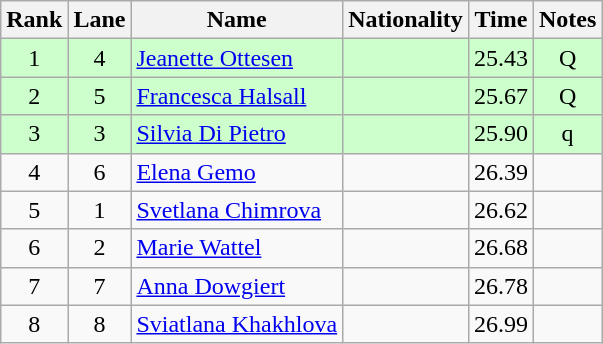<table class="wikitable sortable" style="text-align:center">
<tr>
<th>Rank</th>
<th>Lane</th>
<th>Name</th>
<th>Nationality</th>
<th>Time</th>
<th>Notes</th>
</tr>
<tr bgcolor=ccffcc>
<td>1</td>
<td>4</td>
<td align=left><a href='#'>Jeanette Ottesen</a></td>
<td align=left></td>
<td>25.43</td>
<td>Q</td>
</tr>
<tr bgcolor=ccffcc>
<td>2</td>
<td>5</td>
<td align=left><a href='#'>Francesca Halsall</a></td>
<td align=left></td>
<td>25.67</td>
<td>Q</td>
</tr>
<tr bgcolor=ccffcc>
<td>3</td>
<td>3</td>
<td align=left><a href='#'>Silvia Di Pietro</a></td>
<td align=left></td>
<td>25.90</td>
<td>q</td>
</tr>
<tr>
<td>4</td>
<td>6</td>
<td align=left><a href='#'>Elena Gemo</a></td>
<td align=left></td>
<td>26.39</td>
<td></td>
</tr>
<tr>
<td>5</td>
<td>1</td>
<td align=left><a href='#'>Svetlana Chimrova</a></td>
<td align=left></td>
<td>26.62</td>
<td></td>
</tr>
<tr>
<td>6</td>
<td>2</td>
<td align=left><a href='#'>Marie Wattel</a></td>
<td align=left></td>
<td>26.68</td>
<td></td>
</tr>
<tr>
<td>7</td>
<td>7</td>
<td align=left><a href='#'>Anna Dowgiert</a></td>
<td align=left></td>
<td>26.78</td>
<td></td>
</tr>
<tr>
<td>8</td>
<td>8</td>
<td align=left><a href='#'>Sviatlana Khakhlova</a></td>
<td align=left></td>
<td>26.99</td>
<td></td>
</tr>
</table>
